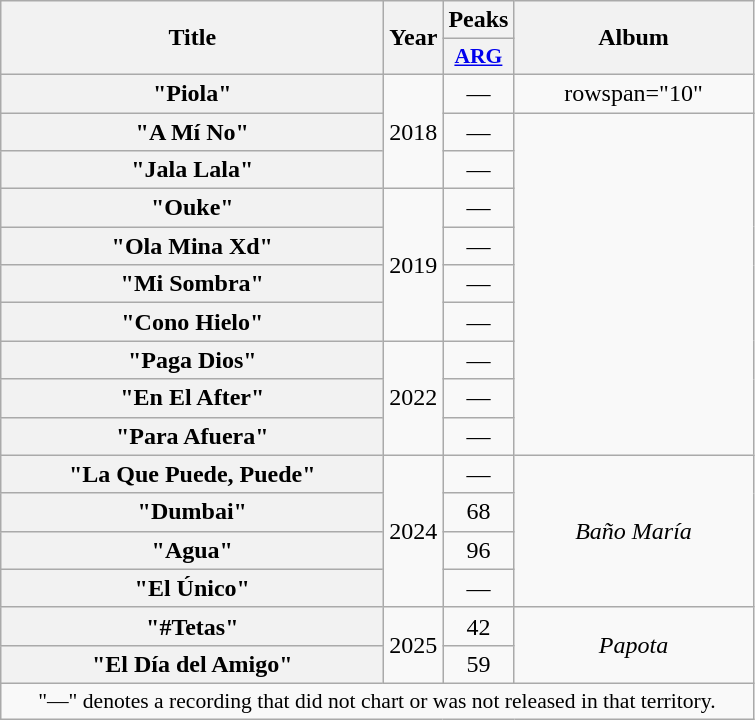<table class="wikitable plainrowheaders" style="text-align:center;">
<tr>
<th scope="col" rowspan="2" style="width:15.5em;">Title</th>
<th scope="col" rowspan="2" style="width:1em;">Year</th>
<th scope="col" colspan="1">Peaks</th>
<th scope="col" rowspan="2" style="width:9.5em;">Album</th>
</tr>
<tr>
<th scope="col" style="width:2.5em;font-size:90%;"><a href='#'>ARG</a><br></th>
</tr>
<tr>
<th scope="row">"Piola"</th>
<td rowspan="3">2018</td>
<td>—</td>
<td>rowspan="10" </td>
</tr>
<tr>
<th scope="row">"A Mí No"</th>
<td>—</td>
</tr>
<tr>
<th scope="row">"Jala Lala"</th>
<td>—</td>
</tr>
<tr>
<th scope="row">"Ouke"</th>
<td rowspan="4">2019</td>
<td>—</td>
</tr>
<tr>
<th scope="row">"Ola Mina Xd"</th>
<td>—</td>
</tr>
<tr>
<th scope="row">"Mi Sombra"</th>
<td>—</td>
</tr>
<tr>
<th scope="row">"Cono Hielo"</th>
<td>—</td>
</tr>
<tr>
<th scope="row">"Paga Dios"</th>
<td rowspan="3">2022</td>
<td>—</td>
</tr>
<tr>
<th scope="row">"En El After"</th>
<td>—</td>
</tr>
<tr>
<th scope="row">"Para Afuera"</th>
<td>—</td>
</tr>
<tr>
<th scope="row">"La Que Puede, Puede"</th>
<td rowspan="4">2024</td>
<td>—</td>
<td rowspan="4"><em>Baño María</em></td>
</tr>
<tr>
<th scope="row">"Dumbai"</th>
<td>68</td>
</tr>
<tr>
<th scope="row">"Agua"<br></th>
<td>96</td>
</tr>
<tr>
<th scope="row">"El Único"</th>
<td>—</td>
</tr>
<tr>
<th scope="row">"#Tetas"</th>
<td rowspan="2">2025</td>
<td>42</td>
<td rowspan="2"><em>Papota</em></td>
</tr>
<tr>
<th scope="row">"El Día del Amigo"</th>
<td>59</td>
</tr>
<tr>
<td colspan="14" style="font-size:90%">"—" denotes a recording that did not chart or was not released in that territory.</td>
</tr>
</table>
